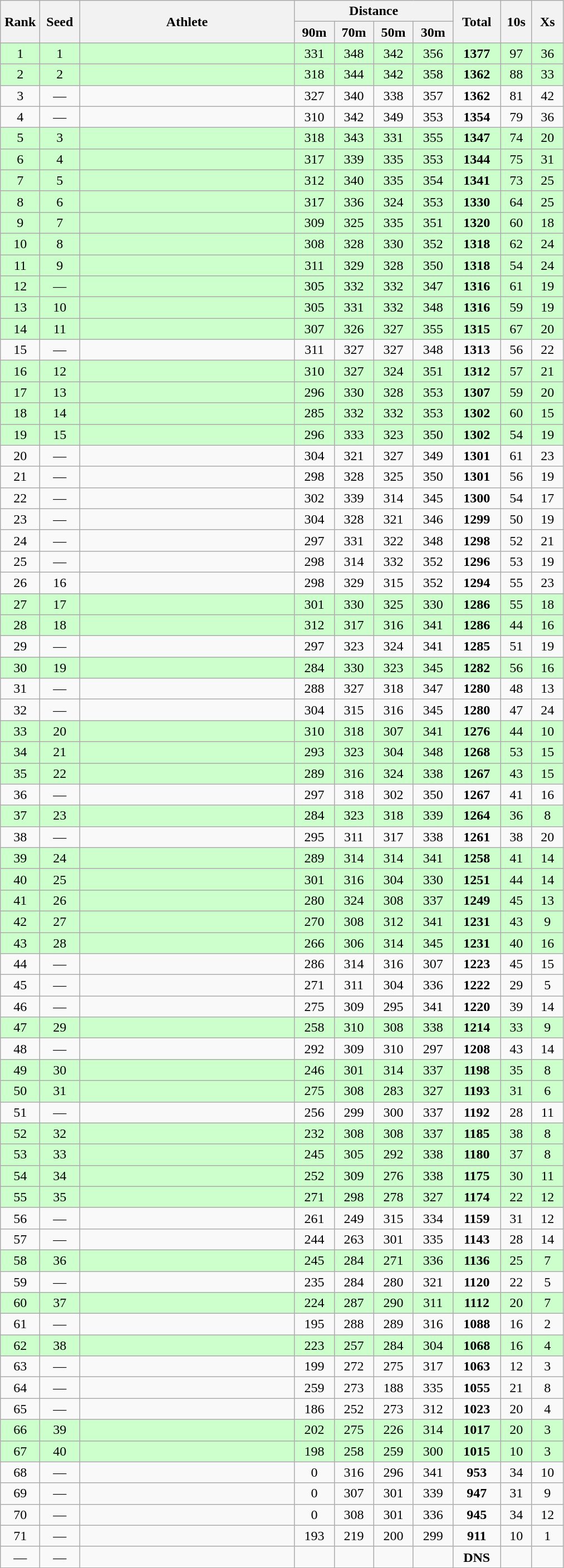<table class="wikitable" style="text-align:center">
<tr>
<th rowspan=2 width=40>Rank</th>
<th rowspan=2 width=40>Seed</th>
<th rowspan=2 width=250>Athlete</th>
<th colspan=4>Distance</th>
<th rowspan=2 width=50>Total</th>
<th rowspan=2 width=30>10s</th>
<th rowspan=2 width=30>Xs</th>
</tr>
<tr>
<th width=40>90m</th>
<th width=40>70m</th>
<th width=40>50m</th>
<th width=40>30m</th>
</tr>
<tr bgcolor=ccffcc>
<td>1</td>
<td>1</td>
<td align=left></td>
<td>331</td>
<td>348</td>
<td>342</td>
<td>356</td>
<td><strong>1377</strong></td>
<td>97</td>
<td>36</td>
</tr>
<tr bgcolor=ccffcc>
<td>2</td>
<td>2</td>
<td align=left></td>
<td>318</td>
<td>344</td>
<td>342</td>
<td>358</td>
<td><strong>1362</strong></td>
<td>88</td>
<td>33</td>
</tr>
<tr>
<td>3</td>
<td>—</td>
<td align=left></td>
<td>327</td>
<td>340</td>
<td>338</td>
<td>357</td>
<td><strong>1362</strong></td>
<td>81</td>
<td>42</td>
</tr>
<tr>
<td>4</td>
<td>—</td>
<td align=left></td>
<td>310</td>
<td>342</td>
<td>349</td>
<td>353</td>
<td><strong>1354</strong></td>
<td>79</td>
<td>36</td>
</tr>
<tr bgcolor=ccffcc>
<td>5</td>
<td>3</td>
<td align=left></td>
<td>318</td>
<td>343</td>
<td>331</td>
<td>355</td>
<td><strong>1347</strong></td>
<td>74</td>
<td>20</td>
</tr>
<tr bgcolor=ccffcc>
<td>6</td>
<td>4</td>
<td align=left></td>
<td>317</td>
<td>339</td>
<td>335</td>
<td>353</td>
<td><strong>1344</strong></td>
<td>75</td>
<td>31</td>
</tr>
<tr bgcolor=ccffcc>
<td>7</td>
<td>5</td>
<td align=left></td>
<td>312</td>
<td>340</td>
<td>335</td>
<td>354</td>
<td><strong>1341</strong></td>
<td>73</td>
<td>25</td>
</tr>
<tr bgcolor=ccffcc>
<td>8</td>
<td>6</td>
<td align=left></td>
<td>317</td>
<td>336</td>
<td>324</td>
<td>353</td>
<td><strong>1330</strong></td>
<td>64</td>
<td>25</td>
</tr>
<tr bgcolor=ccffcc>
<td>9</td>
<td>7</td>
<td align=left></td>
<td>309</td>
<td>325</td>
<td>335</td>
<td>351</td>
<td><strong>1320</strong></td>
<td>60</td>
<td>18</td>
</tr>
<tr bgcolor=ccffcc>
<td>10</td>
<td>8</td>
<td align=left></td>
<td>308</td>
<td>328</td>
<td>330</td>
<td>352</td>
<td><strong>1318</strong></td>
<td>62</td>
<td>24</td>
</tr>
<tr bgcolor=ccffcc>
<td>11</td>
<td>9</td>
<td align=left></td>
<td>311</td>
<td>329</td>
<td>328</td>
<td>350</td>
<td><strong>1318</strong></td>
<td>54</td>
<td>24</td>
</tr>
<tr bgcolor=ccffcc>
<td>12 </td>
<td>—</td>
<td align=left></td>
<td>305</td>
<td>332</td>
<td>332</td>
<td>347</td>
<td><strong>1316</strong></td>
<td>61</td>
<td>19</td>
</tr>
<tr bgcolor=ccffcc>
<td>13</td>
<td>10</td>
<td align=left></td>
<td>305</td>
<td>331</td>
<td>332</td>
<td>348</td>
<td><strong>1316</strong></td>
<td>59</td>
<td>19</td>
</tr>
<tr bgcolor=ccffcc>
<td>14</td>
<td>11</td>
<td align=left></td>
<td>307</td>
<td>326</td>
<td>327</td>
<td>355</td>
<td><strong>1315</strong></td>
<td>67</td>
<td>20</td>
</tr>
<tr>
<td>15</td>
<td>—</td>
<td align=left></td>
<td>311</td>
<td>327</td>
<td>327</td>
<td>348</td>
<td><strong>1313</strong></td>
<td>56</td>
<td>22</td>
</tr>
<tr bgcolor=ccffcc>
<td>16</td>
<td>12</td>
<td align=left></td>
<td>310</td>
<td>327</td>
<td>324</td>
<td>351</td>
<td><strong>1312</strong></td>
<td>57</td>
<td>21</td>
</tr>
<tr bgcolor=ccffcc>
<td>17</td>
<td>13</td>
<td align=left></td>
<td>296</td>
<td>330</td>
<td>328</td>
<td>353</td>
<td><strong>1307</strong></td>
<td>59</td>
<td>20</td>
</tr>
<tr bgcolor=ccffcc>
<td>18</td>
<td>14</td>
<td align=left></td>
<td>285</td>
<td>332</td>
<td>332</td>
<td>353</td>
<td><strong>1302</strong></td>
<td>60</td>
<td>15</td>
</tr>
<tr bgcolor=ccffcc>
<td>19</td>
<td>15</td>
<td align=left></td>
<td>296</td>
<td>333</td>
<td>323</td>
<td>350</td>
<td><strong>1302</strong></td>
<td>54</td>
<td>19</td>
</tr>
<tr>
<td>20</td>
<td>—</td>
<td align=left></td>
<td>304</td>
<td>321</td>
<td>327</td>
<td>349</td>
<td><strong>1301</strong></td>
<td>61</td>
<td>23</td>
</tr>
<tr>
<td>21</td>
<td>—</td>
<td align=left></td>
<td>298</td>
<td>328</td>
<td>325</td>
<td>350</td>
<td><strong>1301</strong></td>
<td>56</td>
<td>19</td>
</tr>
<tr>
<td>22</td>
<td>—</td>
<td align=left></td>
<td>302</td>
<td>339</td>
<td>314</td>
<td>345</td>
<td><strong>1300</strong></td>
<td>54</td>
<td>17</td>
</tr>
<tr>
<td>23</td>
<td>—</td>
<td align=left></td>
<td>304</td>
<td>328</td>
<td>321</td>
<td>346</td>
<td><strong>1299</strong></td>
<td>50</td>
<td>19</td>
</tr>
<tr>
<td>24</td>
<td>—</td>
<td align=left></td>
<td>297</td>
<td>331</td>
<td>322</td>
<td>348</td>
<td><strong>1298</strong></td>
<td>52</td>
<td>21</td>
</tr>
<tr>
<td>25</td>
<td>—</td>
<td align=left></td>
<td>298</td>
<td>314</td>
<td>332</td>
<td>352</td>
<td><strong>1296</strong></td>
<td>53</td>
<td>19</td>
</tr>
<tr>
<td>26 </td>
<td>16</td>
<td align=left></td>
<td>298</td>
<td>329</td>
<td>315</td>
<td>352</td>
<td><strong>1294</strong></td>
<td>55</td>
<td>23</td>
</tr>
<tr bgcolor=ccffcc>
<td>27</td>
<td>17</td>
<td align=left></td>
<td>301</td>
<td>330</td>
<td>325</td>
<td>330</td>
<td><strong>1286</strong></td>
<td>55</td>
<td>18</td>
</tr>
<tr bgcolor=ccffcc>
<td>28</td>
<td>18</td>
<td align=left></td>
<td>312</td>
<td>317</td>
<td>316</td>
<td>341</td>
<td><strong>1286</strong></td>
<td>44</td>
<td>16</td>
</tr>
<tr>
<td>29</td>
<td>—</td>
<td align=left></td>
<td>297</td>
<td>323</td>
<td>324</td>
<td>341</td>
<td><strong>1285</strong></td>
<td>51</td>
<td>19</td>
</tr>
<tr bgcolor=ccffcc>
<td>30</td>
<td>19</td>
<td align=left></td>
<td>284</td>
<td>330</td>
<td>323</td>
<td>345</td>
<td><strong>1282</strong></td>
<td>56</td>
<td>16</td>
</tr>
<tr>
<td>31</td>
<td>—</td>
<td align=left></td>
<td>288</td>
<td>327</td>
<td>318</td>
<td>347</td>
<td><strong>1280</strong></td>
<td>48</td>
<td>13</td>
</tr>
<tr>
<td>32</td>
<td>—</td>
<td align=left></td>
<td>304</td>
<td>315</td>
<td>316</td>
<td>345</td>
<td><strong>1280</strong></td>
<td>47</td>
<td>24</td>
</tr>
<tr bgcolor=ccffcc>
<td>33</td>
<td>20</td>
<td align=left></td>
<td>310</td>
<td>318</td>
<td>307</td>
<td>341</td>
<td><strong>1276</strong></td>
<td>44</td>
<td>10</td>
</tr>
<tr bgcolor=ccffcc>
<td>34</td>
<td>21</td>
<td align=left></td>
<td>293</td>
<td>323</td>
<td>304</td>
<td>348</td>
<td><strong>1268</strong></td>
<td>53</td>
<td>15</td>
</tr>
<tr bgcolor=ccffcc>
<td>35</td>
<td>22</td>
<td align=left></td>
<td>289</td>
<td>316</td>
<td>324</td>
<td>338</td>
<td><strong>1267</strong></td>
<td>43</td>
<td>15</td>
</tr>
<tr>
<td>36</td>
<td>—</td>
<td align=left></td>
<td>297</td>
<td>318</td>
<td>302</td>
<td>350</td>
<td><strong>1267</strong></td>
<td>41</td>
<td>16</td>
</tr>
<tr bgcolor=ccffcc>
<td>37</td>
<td>23</td>
<td align=left></td>
<td>284</td>
<td>323</td>
<td>318</td>
<td>339</td>
<td><strong>1264</strong></td>
<td>36</td>
<td>8</td>
</tr>
<tr>
<td>38</td>
<td>—</td>
<td align=left></td>
<td>295</td>
<td>311</td>
<td>317</td>
<td>338</td>
<td><strong>1261</strong></td>
<td>38</td>
<td>20</td>
</tr>
<tr bgcolor=ccffcc>
<td>39</td>
<td>24</td>
<td align=left></td>
<td>289</td>
<td>314</td>
<td>314</td>
<td>341</td>
<td><strong>1258</strong></td>
<td>41</td>
<td>14</td>
</tr>
<tr bgcolor=ccffcc>
<td>40</td>
<td>25</td>
<td align=left></td>
<td>301</td>
<td>316</td>
<td>304</td>
<td>330</td>
<td><strong>1251</strong></td>
<td>44</td>
<td>14</td>
</tr>
<tr bgcolor=ccffcc>
<td>41</td>
<td>26</td>
<td align=left></td>
<td>280</td>
<td>324</td>
<td>308</td>
<td>337</td>
<td><strong>1249</strong></td>
<td>45</td>
<td>13</td>
</tr>
<tr bgcolor=ccffcc>
<td>42</td>
<td>27</td>
<td align=left></td>
<td>270</td>
<td>308</td>
<td>312</td>
<td>341</td>
<td><strong>1231</strong></td>
<td>43</td>
<td>9</td>
</tr>
<tr bgcolor=ccffcc>
<td>43</td>
<td>28</td>
<td align=left></td>
<td>266</td>
<td>306</td>
<td>314</td>
<td>345</td>
<td><strong>1231</strong></td>
<td>40</td>
<td>16</td>
</tr>
<tr>
<td>44</td>
<td>—</td>
<td align=left></td>
<td>286</td>
<td>314</td>
<td>316</td>
<td>307</td>
<td><strong>1223</strong></td>
<td>45</td>
<td>15</td>
</tr>
<tr>
<td>45</td>
<td>—</td>
<td align=left></td>
<td>271</td>
<td>311</td>
<td>304</td>
<td>336</td>
<td><strong>1222</strong></td>
<td>29</td>
<td>5</td>
</tr>
<tr>
<td>46</td>
<td>—</td>
<td align=left></td>
<td>275</td>
<td>309</td>
<td>295</td>
<td>341</td>
<td><strong>1220</strong></td>
<td>39</td>
<td>14</td>
</tr>
<tr bgcolor=ccffcc>
<td>47</td>
<td>29</td>
<td align=left></td>
<td>258</td>
<td>310</td>
<td>308</td>
<td>338</td>
<td><strong>1214</strong></td>
<td>33</td>
<td>9</td>
</tr>
<tr>
<td>48</td>
<td>—</td>
<td align=left></td>
<td>292</td>
<td>309</td>
<td>310</td>
<td>297</td>
<td><strong>1208</strong></td>
<td>43</td>
<td>14</td>
</tr>
<tr bgcolor=ccffcc>
<td>49</td>
<td>30</td>
<td align=left></td>
<td>246</td>
<td>301</td>
<td>314</td>
<td>337</td>
<td><strong>1198</strong></td>
<td>35</td>
<td>8</td>
</tr>
<tr bgcolor=ccffcc>
<td>50</td>
<td>31</td>
<td align=left></td>
<td>275</td>
<td>308</td>
<td>283</td>
<td>327</td>
<td><strong>1193</strong></td>
<td>31</td>
<td>6</td>
</tr>
<tr>
<td>51</td>
<td>—</td>
<td align=left></td>
<td>256</td>
<td>299</td>
<td>300</td>
<td>337</td>
<td><strong>1192</strong></td>
<td>28</td>
<td>11</td>
</tr>
<tr bgcolor=ccffcc>
<td>52</td>
<td>32</td>
<td align=left></td>
<td>232</td>
<td>308</td>
<td>308</td>
<td>337</td>
<td><strong>1185</strong></td>
<td>38</td>
<td>8</td>
</tr>
<tr bgcolor=ccffcc>
<td>53</td>
<td>33</td>
<td align=left></td>
<td>245</td>
<td>305</td>
<td>292</td>
<td>338</td>
<td><strong>1180</strong></td>
<td>37</td>
<td>8</td>
</tr>
<tr bgcolor=ccffcc>
<td>54</td>
<td>34</td>
<td align=left></td>
<td>252</td>
<td>309</td>
<td>276</td>
<td>338</td>
<td><strong>1175</strong></td>
<td>30</td>
<td>11</td>
</tr>
<tr bgcolor=ccffcc>
<td>55</td>
<td>35</td>
<td align=left></td>
<td>271</td>
<td>298</td>
<td>278</td>
<td>327</td>
<td><strong>1174</strong></td>
<td>22</td>
<td>12</td>
</tr>
<tr>
<td>56</td>
<td>—</td>
<td align=left></td>
<td>261</td>
<td>249</td>
<td>315</td>
<td>334</td>
<td><strong>1159</strong></td>
<td>31</td>
<td>12</td>
</tr>
<tr>
<td>57</td>
<td>—</td>
<td align=left></td>
<td>244</td>
<td>263</td>
<td>301</td>
<td>335</td>
<td><strong>1143</strong></td>
<td>28</td>
<td>14</td>
</tr>
<tr bgcolor=ccffcc>
<td>58</td>
<td>36</td>
<td align=left></td>
<td>245</td>
<td>284</td>
<td>271</td>
<td>336</td>
<td><strong>1136</strong></td>
<td>25</td>
<td>7</td>
</tr>
<tr>
<td>59</td>
<td>—</td>
<td align=left></td>
<td>235</td>
<td>284</td>
<td>280</td>
<td>321</td>
<td><strong>1120</strong></td>
<td>22</td>
<td>5</td>
</tr>
<tr bgcolor=ccffcc>
<td>60</td>
<td>37</td>
<td align=left></td>
<td>224</td>
<td>287</td>
<td>290</td>
<td>311</td>
<td><strong>1112</strong></td>
<td>20</td>
<td>7</td>
</tr>
<tr>
<td>61</td>
<td>—</td>
<td align=left></td>
<td>195</td>
<td>288</td>
<td>289</td>
<td>316</td>
<td><strong>1088</strong></td>
<td>16</td>
<td>2</td>
</tr>
<tr bgcolor=ccffcc>
<td>62</td>
<td>38</td>
<td align=left></td>
<td>223</td>
<td>257</td>
<td>284</td>
<td>304</td>
<td><strong>1068</strong></td>
<td>16</td>
<td>4</td>
</tr>
<tr>
<td>63</td>
<td>—</td>
<td align=left></td>
<td>199</td>
<td>272</td>
<td>275</td>
<td>317</td>
<td><strong>1063</strong></td>
<td>12</td>
<td>3</td>
</tr>
<tr>
<td>64</td>
<td>—</td>
<td align=left></td>
<td>259</td>
<td>273</td>
<td>188</td>
<td>335</td>
<td><strong>1055</strong></td>
<td>21</td>
<td>8</td>
</tr>
<tr>
<td>65</td>
<td>—</td>
<td align=left></td>
<td>186</td>
<td>252</td>
<td>273</td>
<td>312</td>
<td><strong>1023</strong></td>
<td>20</td>
<td>4</td>
</tr>
<tr bgcolor=ccffcc>
<td>66</td>
<td>39</td>
<td align=left></td>
<td>202</td>
<td>275</td>
<td>226</td>
<td>314</td>
<td><strong>1017</strong></td>
<td>20</td>
<td>3</td>
</tr>
<tr bgcolor=ccffcc>
<td>67</td>
<td>40</td>
<td align=left></td>
<td>198</td>
<td>258</td>
<td>259</td>
<td>300</td>
<td><strong>1015</strong></td>
<td>10</td>
<td>3</td>
</tr>
<tr>
<td>68</td>
<td>—</td>
<td align=left></td>
<td>0</td>
<td>316</td>
<td>296</td>
<td>341</td>
<td><strong>953</strong></td>
<td>34</td>
<td>10</td>
</tr>
<tr>
<td>69</td>
<td>—</td>
<td align=left></td>
<td>0</td>
<td>307</td>
<td>301</td>
<td>339</td>
<td><strong>947</strong></td>
<td>31</td>
<td>9</td>
</tr>
<tr>
<td>70</td>
<td>—</td>
<td align=left></td>
<td>0</td>
<td>308</td>
<td>301</td>
<td>336</td>
<td><strong>945</strong></td>
<td>34</td>
<td>12</td>
</tr>
<tr>
<td>71</td>
<td>—</td>
<td align=left></td>
<td>193</td>
<td>219</td>
<td>200</td>
<td>299</td>
<td><strong>911</strong></td>
<td>10</td>
<td>1</td>
</tr>
<tr>
<td>—</td>
<td>—</td>
<td align=left></td>
<td></td>
<td></td>
<td></td>
<td></td>
<td><strong>DNS</strong></td>
<td></td>
<td></td>
</tr>
</table>
